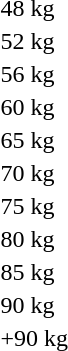<table>
<tr>
<td rowspan=2>48 kg</td>
<td rowspan=2></td>
<td rowspan=2></td>
<td></td>
</tr>
<tr>
<td></td>
</tr>
<tr>
<td rowspan=2>52 kg</td>
<td rowspan=2></td>
<td rowspan=2></td>
<td></td>
</tr>
<tr>
<td></td>
</tr>
<tr>
<td rowspan=2>56 kg</td>
<td rowspan=2></td>
<td rowspan=2></td>
<td></td>
</tr>
<tr>
<td></td>
</tr>
<tr>
<td rowspan=2>60 kg</td>
<td rowspan=2></td>
<td rowspan=2></td>
<td></td>
</tr>
<tr>
<td></td>
</tr>
<tr>
<td rowspan=2>65 kg</td>
<td rowspan=2></td>
<td rowspan=2></td>
<td></td>
</tr>
<tr>
<td></td>
</tr>
<tr>
<td rowspan=2>70 kg</td>
<td rowspan=2></td>
<td rowspan=2></td>
<td></td>
</tr>
<tr>
<td></td>
</tr>
<tr>
<td rowspan=2>75 kg</td>
<td rowspan=2></td>
<td rowspan=2></td>
<td></td>
</tr>
<tr>
<td></td>
</tr>
<tr>
<td rowspan=2>80 kg</td>
<td rowspan=2></td>
<td rowspan=2></td>
<td></td>
</tr>
<tr>
<td></td>
</tr>
<tr>
<td rowspan=2>85 kg</td>
<td rowspan=2></td>
<td rowspan=2></td>
<td></td>
</tr>
<tr>
<td></td>
</tr>
<tr>
<td rowspan=2>90 kg</td>
<td rowspan=2></td>
<td rowspan=2></td>
<td></td>
</tr>
<tr>
<td></td>
</tr>
<tr>
<td rowspan=2>+90 kg</td>
<td rowspan=2></td>
<td rowspan=2></td>
<td></td>
</tr>
<tr>
<td></td>
</tr>
</table>
